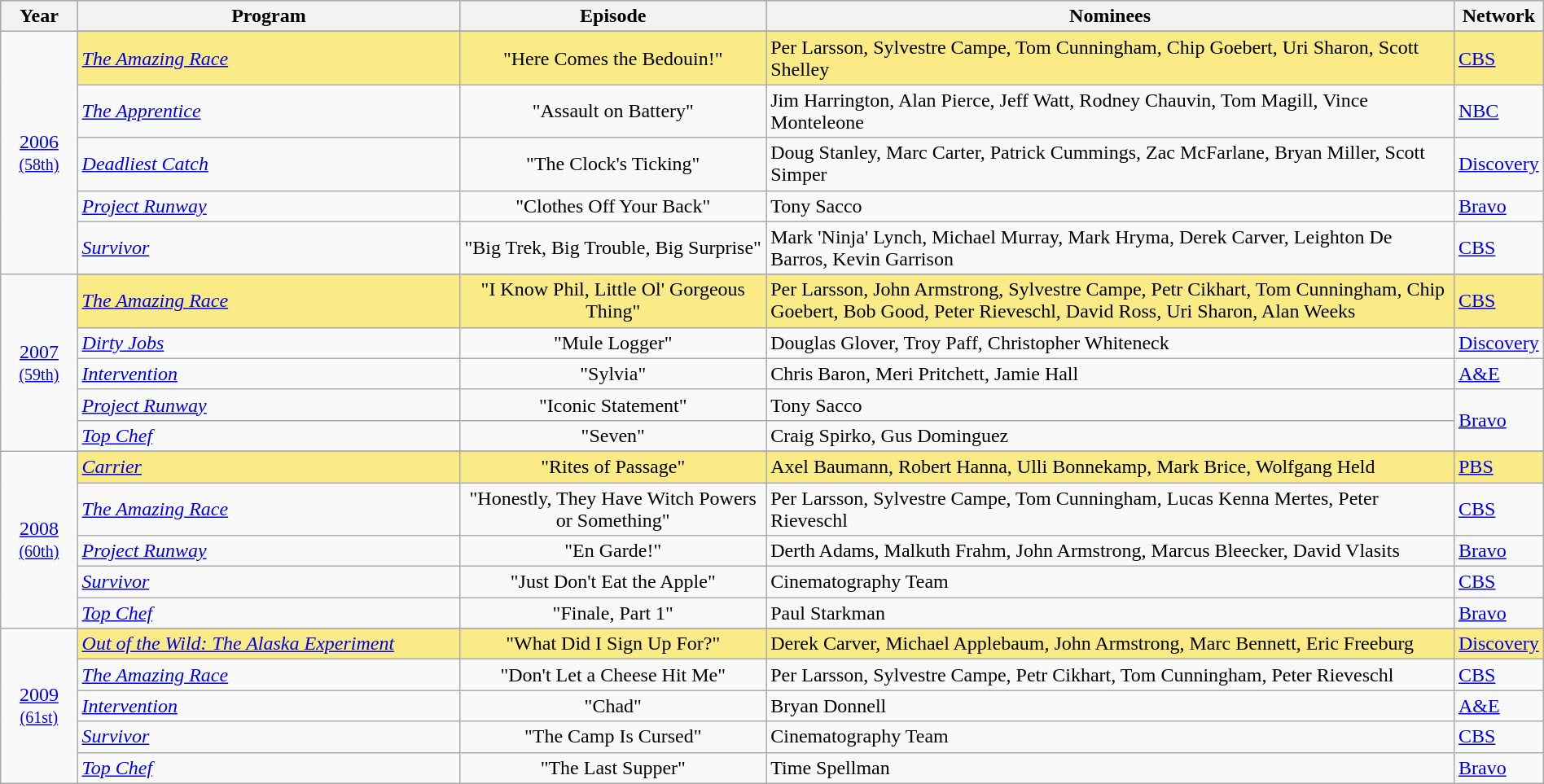<table class="wikitable" style="width:100%">
<tr bgcolor="#bebebe">
<th width="5%">Year</th>
<th width="25%">Program</th>
<th width="20%">Episode</th>
<th width="45%">Nominees</th>
<th width="5%">Network</th>
</tr>
<tr>
<td rowspan=6 style="text-align:center"><a href='#'>2006</a><br><small><a href='#'>(58th)</a></small><br></td>
</tr>
<tr style="background:#FAEB86">
<td><em><a href='#'>The Amazing Race</a></em></td>
<td align=center>"Here Comes the Bedouin!"</td>
<td>Per Larsson, Sylvestre Campe, Tom Cunningham, Chip Goebert, Uri Sharon, Scott Shelley</td>
<td><a href='#'>CBS</a></td>
</tr>
<tr>
<td><em><a href='#'>The Apprentice</a></em></td>
<td align=center>"Assault on Battery"</td>
<td>Jim Harrington, Alan Pierce, Jeff Watt, Rodney Chauvin, Tom Magill, Vince Monteleone</td>
<td><a href='#'>NBC</a></td>
</tr>
<tr>
<td><em><a href='#'>Deadliest Catch</a></em></td>
<td align=center>"The Clock's Ticking"</td>
<td>Doug Stanley, Marc Carter, Patrick Cummings, Zac McFarlane, Bryan Miller, Scott Simper</td>
<td><a href='#'>Discovery</a></td>
</tr>
<tr>
<td><em><a href='#'>Project Runway</a></em></td>
<td align=center>"Clothes Off Your Back"</td>
<td>Tony Sacco</td>
<td><a href='#'>Bravo</a></td>
</tr>
<tr>
<td><em><a href='#'>Survivor</a></em></td>
<td align=center>"Big Trek, Big Trouble, Big Surprise"</td>
<td>Mark 'Ninja' Lynch, Michael Murray, Mark Hryma, Derek Carver, Leighton De Barros, Kevin Garrison</td>
<td><a href='#'>CBS</a></td>
</tr>
<tr>
<td rowspan=6 style="text-align:center"><a href='#'>2007</a><br><small><a href='#'>(59th)</a></small><br></td>
</tr>
<tr style="background:#FAEB86">
<td><em><a href='#'>The Amazing Race</a></em></td>
<td align=center>"I Know Phil, Little Ol' Gorgeous Thing"</td>
<td>Per Larsson, John Armstrong, Sylvestre Campe, Petr Cikhart, Tom Cunningham, Chip Goebert, Bob Good, Peter Rieveschl, David Ross, Uri Sharon, Alan Weeks</td>
<td><a href='#'>CBS</a></td>
</tr>
<tr>
<td><em><a href='#'>Dirty Jobs</a></em></td>
<td align=center>"Mule Logger"</td>
<td>Douglas Glover, Troy Paff, Christopher Whiteneck</td>
<td><a href='#'>Discovery</a></td>
</tr>
<tr>
<td><em><a href='#'>Intervention</a></em></td>
<td align=center>"Sylvia"</td>
<td>Chris Baron, Meri Pritchett, Jamie Hall</td>
<td><a href='#'>A&E</a></td>
</tr>
<tr>
<td><em><a href='#'>Project Runway</a></em></td>
<td align=center>"Iconic Statement"</td>
<td>Tony Sacco</td>
<td rowspan=2><a href='#'>Bravo</a></td>
</tr>
<tr>
<td><em><a href='#'>Top Chef</a></em></td>
<td align=center>"Seven"</td>
<td>Craig Spirko, Gus Dominguez</td>
</tr>
<tr>
<td rowspan=6 style="text-align:center"><a href='#'>2008</a><br><small><a href='#'>(60th)</a></small><br></td>
</tr>
<tr style="background:#FAEB86">
<td><em><a href='#'>Carrier</a></em></td>
<td align=center>"Rites of Passage"</td>
<td>Axel Baumann, Robert Hanna, Ulli Bonnekamp, Mark Brice, Wolfgang Held</td>
<td><a href='#'>PBS</a></td>
</tr>
<tr>
<td><em><a href='#'>The Amazing Race</a></em></td>
<td align=center>"Honestly, They Have Witch Powers or Something"</td>
<td>Per Larsson, Sylvestre Campe, Tom Cunningham, Lucas Kenna Mertes, Peter Rieveschl</td>
<td><a href='#'>CBS</a></td>
</tr>
<tr>
<td><em><a href='#'>Project Runway</a></em></td>
<td align=center>"En Garde!"</td>
<td>Derth Adams, Malkuth Frahm, John Armstrong, Marcus Bleecker, David Vlasits</td>
<td><a href='#'>Bravo</a></td>
</tr>
<tr>
<td><em><a href='#'>Survivor</a></em></td>
<td align=center>"Just Don't Eat the Apple"</td>
<td>Cinematography Team</td>
<td><a href='#'>CBS</a></td>
</tr>
<tr>
<td><em><a href='#'>Top Chef</a></em></td>
<td align=center>"Finale, Part 1"</td>
<td>Paul Starkman</td>
<td><a href='#'>Bravo</a></td>
</tr>
<tr>
<td rowspan=6 style="text-align:center"><a href='#'>2009</a><br><small><a href='#'>(61st)</a></small><br></td>
</tr>
<tr style="background:#FAEB86">
<td><em><a href='#'>Out of the Wild: The Alaska Experiment</a></em></td>
<td align=center>"What Did I Sign Up For?"</td>
<td>Derek Carver, Michael Applebaum, John Armstrong, Marc Bennett, Eric Freeburg</td>
<td><a href='#'>Discovery</a></td>
</tr>
<tr>
<td><em><a href='#'>The Amazing Race</a></em></td>
<td align=center>"Don't Let a Cheese Hit Me"</td>
<td>Per Larsson, Sylvestre Campe, Petr Cikhart, Tom Cunningham, Peter Rieveschl</td>
<td><a href='#'>CBS</a></td>
</tr>
<tr>
<td><em><a href='#'>Intervention</a></em></td>
<td align=center>"Chad"</td>
<td>Bryan Donnell</td>
<td><a href='#'>A&E</a></td>
</tr>
<tr>
<td><em><a href='#'>Survivor</a></em></td>
<td align=center>"The Camp Is Cursed"</td>
<td>Cinematography Team</td>
<td><a href='#'>CBS</a></td>
</tr>
<tr>
<td><em><a href='#'>Top Chef</a></em></td>
<td align=center>"The Last Supper"</td>
<td>Time Spellman</td>
<td><a href='#'>Bravo</a></td>
</tr>
</table>
